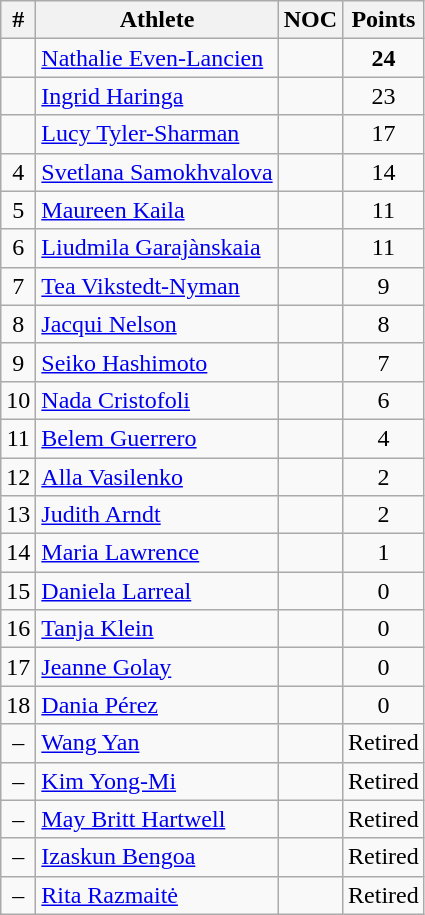<table class="wikitable">
<tr>
<th>#</th>
<th>Athlete</th>
<th>NOC</th>
<th>Points</th>
</tr>
<tr>
<td align="center"></td>
<td><a href='#'>Nathalie Even-Lancien</a></td>
<td></td>
<td align="center"><strong>24</strong></td>
</tr>
<tr>
<td align="center"></td>
<td><a href='#'>Ingrid Haringa</a></td>
<td></td>
<td align="center">23</td>
</tr>
<tr>
<td align="center"></td>
<td><a href='#'>Lucy Tyler-Sharman</a></td>
<td></td>
<td align="center">17</td>
</tr>
<tr>
<td align="center">4</td>
<td><a href='#'>Svetlana Samokhvalova</a></td>
<td></td>
<td align="center">14</td>
</tr>
<tr>
<td align="center">5</td>
<td><a href='#'>Maureen Kaila</a></td>
<td></td>
<td align="center">11</td>
</tr>
<tr>
<td align="center">6</td>
<td><a href='#'>Liudmila Garajànskaia</a></td>
<td></td>
<td align="center">11</td>
</tr>
<tr>
<td align="center">7</td>
<td><a href='#'>Tea Vikstedt-Nyman</a></td>
<td></td>
<td align="center">9</td>
</tr>
<tr>
<td align="center">8</td>
<td><a href='#'>Jacqui Nelson</a></td>
<td></td>
<td align="center">8</td>
</tr>
<tr>
<td align="center">9</td>
<td><a href='#'>Seiko Hashimoto</a></td>
<td></td>
<td align="center">7</td>
</tr>
<tr>
<td align="center">10</td>
<td><a href='#'>Nada Cristofoli</a></td>
<td></td>
<td align="center">6</td>
</tr>
<tr>
<td align="center">11</td>
<td><a href='#'>Belem Guerrero</a></td>
<td></td>
<td align="center">4</td>
</tr>
<tr>
<td align="center">12</td>
<td><a href='#'>Alla Vasilenko</a></td>
<td></td>
<td align="center">2</td>
</tr>
<tr>
<td align="center">13</td>
<td><a href='#'>Judith Arndt</a></td>
<td></td>
<td align="center">2</td>
</tr>
<tr>
<td align="center">14</td>
<td><a href='#'>Maria Lawrence</a></td>
<td></td>
<td align="center">1</td>
</tr>
<tr>
<td align="center">15</td>
<td><a href='#'>Daniela Larreal</a></td>
<td></td>
<td align="center">0</td>
</tr>
<tr>
<td align="center">16</td>
<td><a href='#'>Tanja Klein</a></td>
<td></td>
<td align="center">0</td>
</tr>
<tr>
<td align="center">17</td>
<td><a href='#'>Jeanne Golay</a></td>
<td></td>
<td align="center">0</td>
</tr>
<tr>
<td align="center">18</td>
<td><a href='#'>Dania Pérez</a></td>
<td></td>
<td align="center">0</td>
</tr>
<tr>
<td align="center">–</td>
<td><a href='#'>Wang Yan</a></td>
<td></td>
<td align="center">Retired</td>
</tr>
<tr>
<td align="center">–</td>
<td><a href='#'>Kim Yong-Mi</a></td>
<td></td>
<td align="center">Retired</td>
</tr>
<tr>
<td align="center">–</td>
<td><a href='#'>May Britt Hartwell</a></td>
<td></td>
<td align="center">Retired</td>
</tr>
<tr>
<td align="center">–</td>
<td><a href='#'>Izaskun Bengoa</a></td>
<td></td>
<td align="center">Retired</td>
</tr>
<tr>
<td align="center">–</td>
<td><a href='#'>Rita Razmaitė</a></td>
<td></td>
<td align="center">Retired</td>
</tr>
</table>
